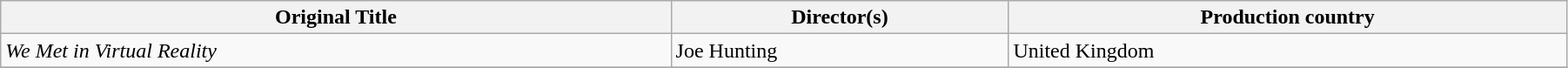<table class="wikitable" style="width:95%; margin-bottom:2px">
<tr>
<th>Original Title</th>
<th>Director(s)</th>
<th>Production country</th>
</tr>
<tr>
<td><em>We Met in Virtual Reality</em></td>
<td>Joe Hunting</td>
<td>United Kingdom</td>
</tr>
<tr>
</tr>
</table>
